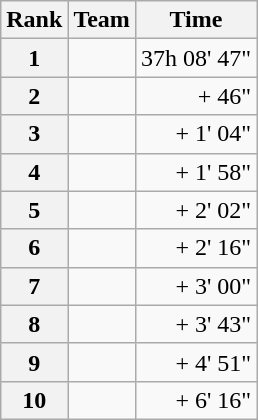<table class="wikitable">
<tr>
<th scope="col">Rank</th>
<th scope="col">Team</th>
<th scope="col">Time</th>
</tr>
<tr>
<th scope="row">1</th>
<td> </td>
<td align="right">37h 08' 47"</td>
</tr>
<tr>
<th scope="row">2</th>
<td> </td>
<td align="right">+ 46"</td>
</tr>
<tr>
<th scope="row">3</th>
<td> </td>
<td align="right">+ 1' 04"</td>
</tr>
<tr>
<th scope="row">4</th>
<td> </td>
<td align="right">+ 1' 58"</td>
</tr>
<tr>
<th scope="row">5</th>
<td> </td>
<td align="right">+ 2' 02"</td>
</tr>
<tr>
<th scope="row">6</th>
<td> </td>
<td align="right">+ 2' 16"</td>
</tr>
<tr>
<th scope="row">7</th>
<td> </td>
<td align="right">+ 3' 00"</td>
</tr>
<tr>
<th scope="row">8</th>
<td> </td>
<td align="right">+ 3' 43"</td>
</tr>
<tr>
<th scope="row">9</th>
<td> </td>
<td align="right">+ 4' 51"</td>
</tr>
<tr>
<th scope="row">10</th>
<td> </td>
<td align="right">+ 6' 16"</td>
</tr>
</table>
